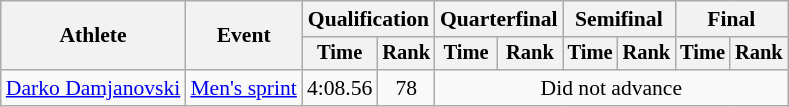<table class="wikitable" style="font-size:90%">
<tr>
<th rowspan="2">Athlete</th>
<th rowspan="2">Event</th>
<th colspan="2">Qualification</th>
<th colspan="2">Quarterfinal</th>
<th colspan="2">Semifinal</th>
<th colspan="2">Final</th>
</tr>
<tr style="font-size:95%">
<th>Time</th>
<th>Rank</th>
<th>Time</th>
<th>Rank</th>
<th>Time</th>
<th>Rank</th>
<th>Time</th>
<th>Rank</th>
</tr>
<tr align=center>
<td align=left><a href='#'>Darko Damjanovski</a></td>
<td align=left><a href='#'>Men's sprint</a></td>
<td>4:08.56</td>
<td>78</td>
<td colspan=6>Did not advance</td>
</tr>
</table>
